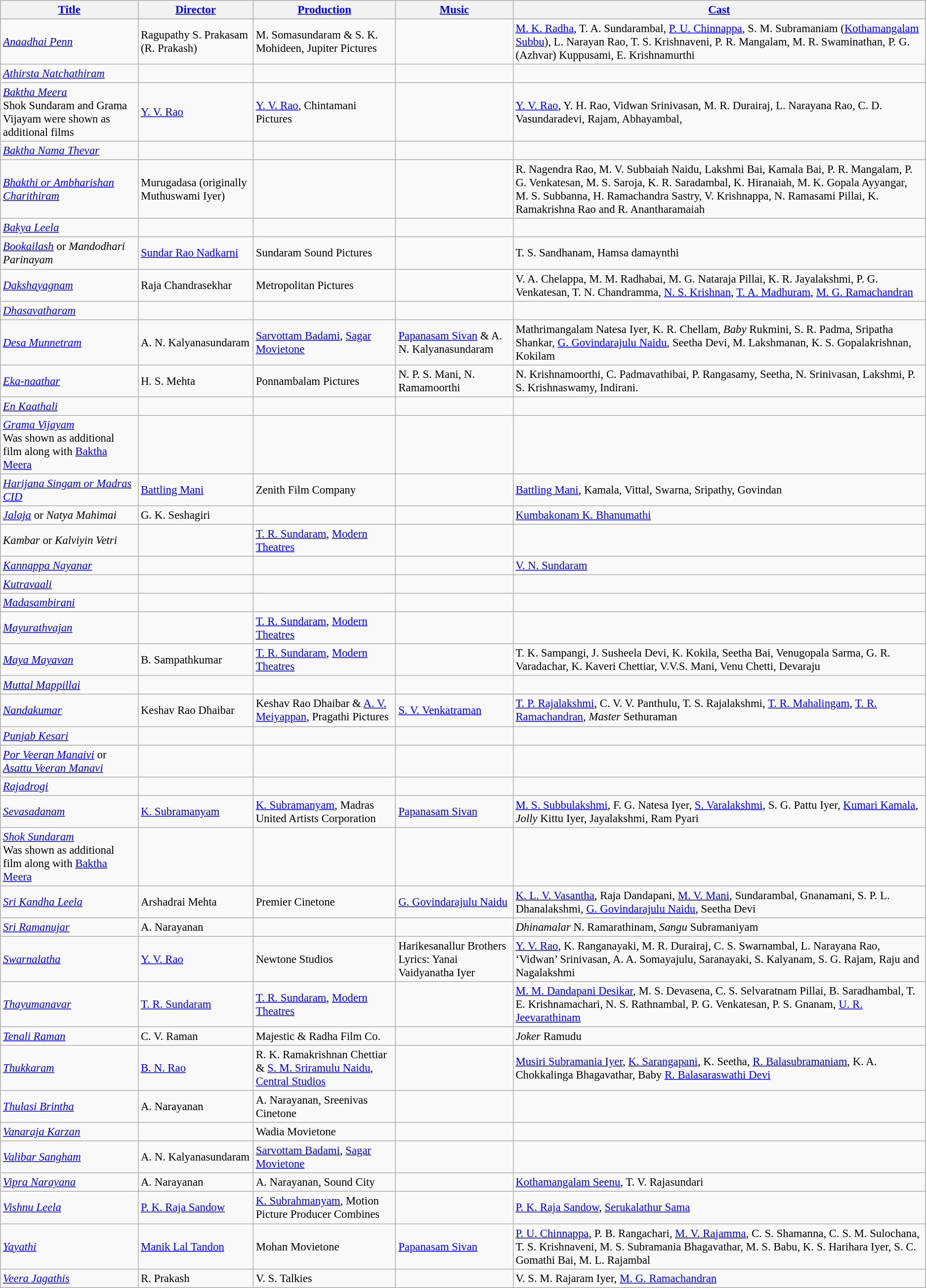<table class="wikitable" style="font-size: 95%;">
<tr>
<th><a href='#'>Title</a></th>
<th><a href='#'>Director</a></th>
<th><a href='#'>Production</a></th>
<th><a href='#'>Music</a></th>
<th><a href='#'>Cast</a></th>
</tr>
<tr --->
<td><em><a href='#'>Anaadhai Penn</a></em></td>
<td>Ragupathy S. Prakasam (R. Prakash)</td>
<td>M. Somasundaram & S. K. Mohideen, Jupiter Pictures</td>
<td></td>
<td><a href='#'>M. K. Radha</a>, T. A. Sundarambal, <a href='#'>P. U. Chinnappa</a>, S. M. Subramaniam (<a href='#'>Kothamangalam Subbu</a>), L. Narayan Rao, T. S. Krishnaveni, P. R. Mangalam, M. R. Swaminathan, P. G. (Azhvar) Kuppusami, E. Krishnamurthi</td>
</tr>
<tr -->
<td><em><a href='#'>Athirsta Natchathiram</a></em></td>
<td></td>
<td></td>
<td></td>
<td></td>
</tr>
<tr -->
<td><em><a href='#'>Baktha Meera</a></em><br>Shok Sundaram and Grama Vijayam were shown as additional films</td>
<td><a href='#'>Y. V. Rao</a></td>
<td><a href='#'>Y. V. Rao</a>, Chintamani Pictures</td>
<td></td>
<td><a href='#'>Y. V. Rao</a>, Y. H. Rao, Vidwan Srinivasan, M. R. Durairaj, L. Narayana Rao, C. D. Vasundaradevi, Rajam, Abhayambal,</td>
</tr>
<tr -->
<td><em><a href='#'>Baktha Nama Thevar</a></em></td>
<td></td>
<td></td>
<td></td>
<td></td>
</tr>
<tr -->
<td><em><a href='#'>Bhakthi or Ambharishan Charithiram</a></em></td>
<td>Murugadasa (originally Muthuswami Iyer)</td>
<td></td>
<td></td>
<td>R. Nagendra Rao, M. V. Subbaiah Naidu, Lakshmi Bai, Kamala Bai, P. R. Mangalam, P. G. Venkatesan, M. S. Saroja, K. R. Saradambal, K. Hiranaiah, M. K. Gopala Ayyangar, M. S. Subbanna, H. Ramachandra Sastry, V. Krishnappa, N. Ramasami Pillai, K. Ramakrishna Rao and R. Anantharamaiah</td>
</tr>
<tr -->
<td><em><a href='#'>Bakya Leela</a></em></td>
<td></td>
<td></td>
<td></td>
<td></td>
</tr>
<tr -->
<td><em><a href='#'>Bookailash</a></em> or <em>Mandodhari Parinayam</em></td>
<td><a href='#'>Sundar Rao Nadkarni</a></td>
<td>Sundaram Sound Pictures</td>
<td></td>
<td>T. S. Sandhanam, Hamsa damaynthi</td>
</tr>
<tr -->
<td><em><a href='#'>Dakshayagnam</a></em></td>
<td>Raja Chandrasekhar</td>
<td>Metropolitan Pictures</td>
<td></td>
<td>V. A. Chelappa, M. M. Radhabai, M. G. Nataraja Pillai, K. R. Jayalakshmi, P. G. Venkatesan, T. N. Chandramma, <a href='#'>N. S. Krishnan</a>, <a href='#'>T. A. Madhuram</a>, <a href='#'>M. G. Ramachandran</a></td>
</tr>
<tr -->
<td><em><a href='#'>Dhasavatharam</a></em></td>
<td></td>
<td></td>
<td></td>
<td></td>
</tr>
<tr -->
<td><em><a href='#'>Desa Munnetram</a></em></td>
<td>A. N. Kalyanasundaram</td>
<td><a href='#'>Sarvottam Badami</a>, <a href='#'>Sagar Movietone</a></td>
<td><a href='#'>Papanasam Sivan</a> & A. N. Kalyanasundaram</td>
<td>Mathrimangalam Natesa Iyer, K. R. Chellam, <em>Baby</em> Rukmini, S. R. Padma, Sripatha Shankar, <a href='#'>G. Govindarajulu Naidu</a>, Seetha Devi, M. Lakshmanan, K. S. Gopalakrishnan, Kokilam</td>
</tr>
<tr -->
<td><em><a href='#'>Eka-naathar</a></em></td>
<td>H. S. Mehta</td>
<td>Ponnambalam Pictures</td>
<td>N. P. S. Mani, N. Ramamoorthi</td>
<td>N. Krishnamoorthi, C. Padmavathibai, P. Rangasamy, Seetha, N. Srinivasan, Lakshmi, P. S. Krishnaswamy, Indirani.</td>
</tr>
<tr -->
<td><em><a href='#'>En Kaathali</a></em></td>
<td></td>
<td></td>
<td></td>
<td></td>
</tr>
<tr -->
<td><em><a href='#'>Grama Vijayam</a></em><br>Was shown as additional film along with <a href='#'>Baktha Meera</a></td>
<td></td>
<td></td>
<td></td>
<td></td>
</tr>
<tr -->
<td><em><a href='#'>Harijana Singam or Madras CID</a></em></td>
<td><a href='#'>Battling Mani</a></td>
<td>Zenith Film Company</td>
<td></td>
<td><a href='#'>Battling Mani</a>, Kamala, Vittal, Swarna, Sripathy, Govindan</td>
</tr>
<tr -->
<td><em><a href='#'>Jalaja</a></em> or <em>Natya Mahimai</em></td>
<td>G. K. Seshagiri</td>
<td></td>
<td></td>
<td><a href='#'>Kumbakonam K. Bhanumathi</a></td>
</tr>
<tr -->
<td><em>Kambar</em> or <em>Kalviyin Vetri</em></td>
<td></td>
<td><a href='#'>T. R. Sundaram</a>, <a href='#'>Modern Theatres</a></td>
<td></td>
<td></td>
</tr>
<tr -->
<td><em><a href='#'>Kannappa Nayanar</a></em></td>
<td></td>
<td></td>
<td></td>
<td><a href='#'>V. N. Sundaram</a></td>
</tr>
<tr -->
<td><em><a href='#'>Kutravaali</a></em></td>
<td></td>
<td></td>
<td></td>
<td></td>
</tr>
<tr -->
<td><em><a href='#'>Madasambirani</a></em></td>
<td></td>
<td></td>
<td></td>
<td></td>
</tr>
<tr -->
<td><em><a href='#'>Mayurathvajan</a></em></td>
<td></td>
<td><a href='#'>T. R. Sundaram</a>, <a href='#'>Modern Theatres</a></td>
<td></td>
<td></td>
</tr>
<tr -->
<td><em><a href='#'>Maya Mayavan</a></em></td>
<td>B. Sampathkumar</td>
<td><a href='#'>T. R. Sundaram</a>, <a href='#'>Modern Theatres</a></td>
<td></td>
<td>T. K. Sampangi, J. Susheela Devi, K. Kokila, Seetha Bai, Venugopala Sarma, G. R. Varadachar, K. Kaveri Chettiar, V.V.S. Mani, Venu Chetti, Devaraju</td>
</tr>
<tr -->
<td><em><a href='#'>Muttal Mappillai</a></em></td>
<td></td>
<td></td>
<td></td>
<td></td>
</tr>
<tr -->
<td><em><a href='#'>Nandakumar</a></em></td>
<td>Keshav Rao Dhaibar</td>
<td>Keshav Rao Dhaibar & <a href='#'>A. V. Meiyappan</a>, Pragathi Pictures</td>
<td><a href='#'>S. V. Venkatraman</a></td>
<td><a href='#'>T. P. Rajalakshmi</a>, C. V. V. Panthulu, T. S. Rajalakshmi, <a href='#'>T. R. Mahalingam</a>, <a href='#'>T. R. Ramachandran</a>, <em>Master</em> Sethuraman</td>
</tr>
<tr -->
<td><em><a href='#'>Punjab Kesari</a></em></td>
<td></td>
<td></td>
<td></td>
<td></td>
</tr>
<tr -->
<td><em><a href='#'>Por Veeran Manaivi</a></em> or <em><a href='#'>Asattu Veeran Manavi</a></em></td>
<td></td>
<td></td>
<td></td>
<td></td>
</tr>
<tr -->
<td><em><a href='#'>Rajadrogi</a></em></td>
<td></td>
<td></td>
<td></td>
<td></td>
</tr>
<tr -->
<td><em><a href='#'>Sevasadanam</a></em></td>
<td><a href='#'>K. Subramanyam</a></td>
<td><a href='#'>K. Subramanyam</a>, Madras United Artists Corporation</td>
<td><a href='#'>Papanasam Sivan</a></td>
<td><a href='#'>M. S. Subbulakshmi</a>, F. G. Natesa Iyer, <a href='#'>S. Varalakshmi</a>, S. G. Pattu Iyer, <a href='#'>Kumari Kamala</a>, <em>Jolly</em> Kittu Iyer, Jayalakshmi, Ram Pyari</td>
</tr>
<tr -->
<td><em><a href='#'>Shok Sundaram</a></em><br>Was shown as additional film along with <a href='#'>Baktha Meera</a></td>
<td></td>
<td></td>
<td></td>
<td></td>
</tr>
<tr -->
<td><em><a href='#'>Sri Kandha Leela</a></em></td>
<td>Arshadrai Mehta</td>
<td>Premier Cinetone</td>
<td><a href='#'>G. Govindarajulu Naidu</a></td>
<td><a href='#'>K. L. V. Vasantha</a>, Raja Dandapani, <a href='#'>M. V. Mani</a>, Sundarambal, Gnanamani, S. P. L. Dhanalakshmi, <a href='#'>G. Govindarajulu Naidu</a>, Seetha Devi</td>
</tr>
<tr -->
<td><em><a href='#'>Sri Ramanujar</a></em></td>
<td>A. Narayanan</td>
<td></td>
<td></td>
<td><em>Dhinamalar</em> N. Ramarathinam, <em>Sangu</em> Subramaniyam</td>
</tr>
<tr -->
<td><em><a href='#'>Swarnalatha</a></em></td>
<td><a href='#'>Y. V. Rao</a></td>
<td>Newtone Studios</td>
<td>Harikesanallur Brothers<br>Lyrics: Yanai Vaidyanatha Iyer</td>
<td><a href='#'>Y. V. Rao</a>, K. Ranganayaki, M. R. Durairaj, C. S. Swarnambal, L. Narayana Rao, ‘Vidwan’ Srinivasan, A. A. Somayajulu, Saranayaki, S. Kalyanam, S. G. Rajam, Raju and Nagalakshmi</td>
</tr>
<tr -->
<td><em><a href='#'>Thayumanavar</a></em></td>
<td><a href='#'>T. R. Sundaram</a></td>
<td><a href='#'>T. R. Sundaram</a>, <a href='#'>Modern Theatres</a></td>
<td></td>
<td><a href='#'>M. M. Dandapani Desikar</a>, M. S. Devasena, C. S. Selvaratnam Pillai, B. Saradhambal, T. E. Krishnamachari, N. S. Rathnambal, P. G. Venkatesan, P. S. Gnanam, <a href='#'>U. R. Jeevarathinam</a></td>
</tr>
<tr -->
<td><em><a href='#'>Tenali Raman</a></em></td>
<td>C. V. Raman</td>
<td>Majestic & Radha Film Co.</td>
<td></td>
<td><em>Joker</em> Ramudu</td>
</tr>
<tr -->
<td><em><a href='#'>Thukkaram</a></em></td>
<td><a href='#'>B. N. Rao</a></td>
<td>R. K. Ramakrishnan Chettiar & <a href='#'>S. M. Sriramulu Naidu</a>, <a href='#'>Central Studios</a></td>
<td></td>
<td><a href='#'>Musiri Subramania Iyer</a>, <a href='#'>K. Sarangapani</a>, K. Seetha, <a href='#'>R. Balasubramaniam</a>, K. A. Chokkalinga Bhagavathar, Baby <a href='#'>R. Balasaraswathi Devi</a></td>
</tr>
<tr -->
<td><em><a href='#'>Thulasi Brintha</a></em></td>
<td>A. Narayanan</td>
<td>A. Narayanan, Sreenivas Cinetone</td>
<td></td>
<td></td>
</tr>
<tr -->
<td><em><a href='#'>Vanaraja Karzan</a></em></td>
<td></td>
<td>Wadia Movietone</td>
<td></td>
<td></td>
</tr>
<tr -->
<td><em><a href='#'>Valibar Sangham</a></em></td>
<td>A. N. Kalyanasundaram</td>
<td><a href='#'>Sarvottam Badami</a>, <a href='#'>Sagar Movietone</a></td>
<td></td>
<td></td>
</tr>
<tr -->
<td><em><a href='#'>Vipra Narayana</a></em></td>
<td>A. Narayanan</td>
<td>A. Narayanan, Sound City</td>
<td></td>
<td><a href='#'>Kothamangalam Seenu</a>, T. V. Rajasundari</td>
</tr>
<tr -->
<td><em><a href='#'>Vishnu Leela</a></em></td>
<td><a href='#'>P. K. Raja Sandow</a></td>
<td><a href='#'>K. Subrahmanyam</a>, Motion Picture Producer Combines</td>
<td></td>
<td><a href='#'>P. K. Raja Sandow</a>, <a href='#'>Serukalathur Sama</a></td>
</tr>
<tr -->
<td><em><a href='#'>Yayathi</a></em></td>
<td><a href='#'>Manik Lal Tandon</a></td>
<td>Mohan Movietone</td>
<td><a href='#'>Papanasam Sivan</a></td>
<td><a href='#'>P. U. Chinnappa</a>, P. B. Rangachari, <a href='#'>M. V. Rajamma</a>, C. S. Shamanna, C. S. M. Sulochana, T. S. Krishnaveni, M. S. Subramania Bhagavathar, M. S. Babu, K. S. Harihara Iyer, S. C. Gomathi Bai, M. L. Rajambal</td>
</tr>
<tr -->
<td><em><a href='#'>Veera Jagathis</a></em></td>
<td>R. Prakash</td>
<td>V. S. Talkies</td>
<td></td>
<td>V. S. M. Rajaram Iyer, <a href='#'>M. G. Ramachandran</a></td>
</tr>
</table>
